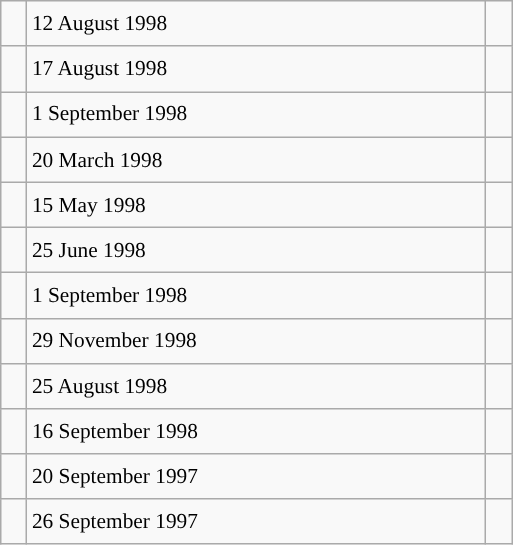<table class="wikitable" style="font-size: 89%; float: left; width: 24em; margin-right: 1em; line-height: 1.65em !important; height: 324px;">
<tr>
<td></td>
<td>12 August 1998</td>
<td></td>
</tr>
<tr>
<td></td>
<td>17 August 1998</td>
<td></td>
</tr>
<tr>
<td></td>
<td>1 September 1998</td>
<td></td>
</tr>
<tr>
<td></td>
<td>20 March 1998</td>
<td></td>
</tr>
<tr>
<td></td>
<td>15 May 1998</td>
<td></td>
</tr>
<tr>
<td></td>
<td>25 June 1998</td>
<td></td>
</tr>
<tr>
<td></td>
<td>1 September 1998</td>
<td></td>
</tr>
<tr>
<td></td>
<td>29 November 1998</td>
<td></td>
</tr>
<tr>
<td></td>
<td>25 August 1998</td>
<td></td>
</tr>
<tr>
<td></td>
<td>16 September 1998</td>
<td></td>
</tr>
<tr>
<td></td>
<td>20 September 1997</td>
<td></td>
</tr>
<tr>
<td></td>
<td>26 September 1997</td>
<td></td>
</tr>
</table>
